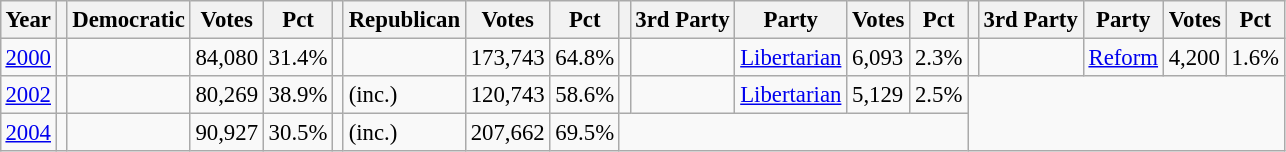<table class="wikitable" style="margin:0.5em ; font-size:95%">
<tr>
<th>Year</th>
<th></th>
<th>Democratic</th>
<th>Votes</th>
<th>Pct</th>
<th></th>
<th>Republican</th>
<th>Votes</th>
<th>Pct</th>
<th></th>
<th>3rd Party</th>
<th>Party</th>
<th>Votes</th>
<th>Pct</th>
<th></th>
<th>3rd Party</th>
<th>Party</th>
<th>Votes</th>
<th>Pct</th>
</tr>
<tr>
<td><a href='#'>2000</a></td>
<td></td>
<td></td>
<td>84,080</td>
<td>31.4%</td>
<td></td>
<td></td>
<td>173,743</td>
<td>64.8%</td>
<td></td>
<td></td>
<td><a href='#'>Libertarian</a></td>
<td>6,093</td>
<td>2.3%</td>
<td></td>
<td></td>
<td><a href='#'>Reform</a></td>
<td>4,200</td>
<td>1.6%</td>
</tr>
<tr>
<td><a href='#'>2002</a></td>
<td></td>
<td></td>
<td>80,269</td>
<td>38.9%</td>
<td></td>
<td> (inc.)</td>
<td>120,743</td>
<td>58.6%</td>
<td></td>
<td></td>
<td><a href='#'>Libertarian</a></td>
<td>5,129</td>
<td>2.5%</td>
<td colspan=5 rowspan=2></td>
</tr>
<tr>
<td><a href='#'>2004</a></td>
<td></td>
<td></td>
<td>90,927</td>
<td>30.5%</td>
<td></td>
<td> (inc.)</td>
<td>207,662</td>
<td>69.5%</td>
<td colspan=5></td>
</tr>
</table>
